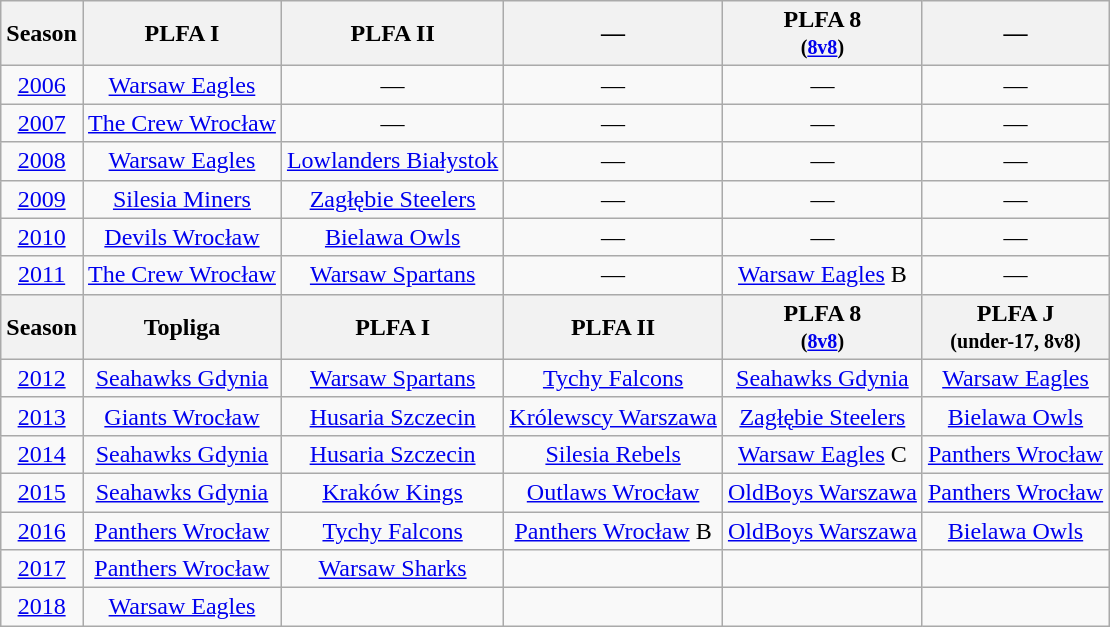<table class="wikitable" style="text-align:center;">
<tr>
<th>Season</th>
<th>PLFA I</th>
<th>PLFA II</th>
<th>—</th>
<th>PLFA 8 <br><small> (<a href='#'>8v8</a>)</small></th>
<th>—</th>
</tr>
<tr>
<td><a href='#'>2006</a></td>
<td><a href='#'>Warsaw Eagles</a></td>
<td>—</td>
<td>—</td>
<td>—</td>
<td>—</td>
</tr>
<tr>
<td><a href='#'>2007</a></td>
<td><a href='#'>The Crew Wrocław</a></td>
<td>—</td>
<td>—</td>
<td>—</td>
<td>—</td>
</tr>
<tr>
<td><a href='#'>2008</a></td>
<td><a href='#'>Warsaw Eagles</a></td>
<td><a href='#'>Lowlanders Białystok</a></td>
<td>—</td>
<td>—</td>
<td>—</td>
</tr>
<tr>
<td><a href='#'>2009</a></td>
<td><a href='#'>Silesia Miners</a></td>
<td><a href='#'>Zagłębie Steelers</a></td>
<td>—</td>
<td>—</td>
<td>—</td>
</tr>
<tr>
<td><a href='#'>2010</a></td>
<td><a href='#'>Devils Wrocław</a></td>
<td><a href='#'>Bielawa Owls</a></td>
<td>—</td>
<td>—</td>
<td>—</td>
</tr>
<tr>
<td><a href='#'>2011</a></td>
<td><a href='#'>The Crew Wrocław</a></td>
<td><a href='#'>Warsaw Spartans</a></td>
<td>—</td>
<td><a href='#'>Warsaw Eagles</a> B</td>
<td>—</td>
</tr>
<tr>
<th>Season</th>
<th>Topliga</th>
<th>PLFA I</th>
<th>PLFA II</th>
<th>PLFA 8 <br><small> (<a href='#'>8v8</a>)</small></th>
<th>PLFA J <br><small> (under-17, 8v8)</small></th>
</tr>
<tr>
<td><a href='#'>2012</a></td>
<td><a href='#'>Seahawks Gdynia</a></td>
<td><a href='#'>Warsaw Spartans</a></td>
<td><a href='#'>Tychy Falcons</a></td>
<td><a href='#'>Seahawks Gdynia</a></td>
<td><a href='#'>Warsaw Eagles</a></td>
</tr>
<tr>
<td><a href='#'>2013</a></td>
<td><a href='#'>Giants Wrocław</a></td>
<td><a href='#'>Husaria Szczecin</a></td>
<td><a href='#'>Królewscy Warszawa</a></td>
<td><a href='#'>Zagłębie Steelers</a></td>
<td><a href='#'>Bielawa Owls</a></td>
</tr>
<tr>
<td><a href='#'>2014</a></td>
<td><a href='#'>Seahawks Gdynia</a></td>
<td><a href='#'>Husaria Szczecin</a></td>
<td><a href='#'>Silesia Rebels</a></td>
<td><a href='#'>Warsaw Eagles</a> C</td>
<td><a href='#'>Panthers Wrocław</a></td>
</tr>
<tr>
<td><a href='#'>2015</a></td>
<td><a href='#'>Seahawks Gdynia</a></td>
<td><a href='#'>Kraków Kings</a></td>
<td><a href='#'>Outlaws Wrocław</a></td>
<td><a href='#'>OldBoys Warszawa</a></td>
<td><a href='#'>Panthers Wrocław</a></td>
</tr>
<tr>
<td><a href='#'>2016</a></td>
<td><a href='#'>Panthers Wrocław</a></td>
<td><a href='#'>Tychy Falcons</a></td>
<td><a href='#'>Panthers Wrocław</a> B</td>
<td><a href='#'>OldBoys Warszawa</a></td>
<td><a href='#'>Bielawa Owls</a></td>
</tr>
<tr>
<td><a href='#'>2017</a></td>
<td><a href='#'>Panthers Wrocław</a></td>
<td><a href='#'>Warsaw Sharks</a></td>
<td></td>
<td></td>
<td></td>
</tr>
<tr>
<td><a href='#'>2018</a></td>
<td><a href='#'>Warsaw Eagles</a></td>
<td></td>
<td></td>
<td></td>
<td></td>
</tr>
</table>
